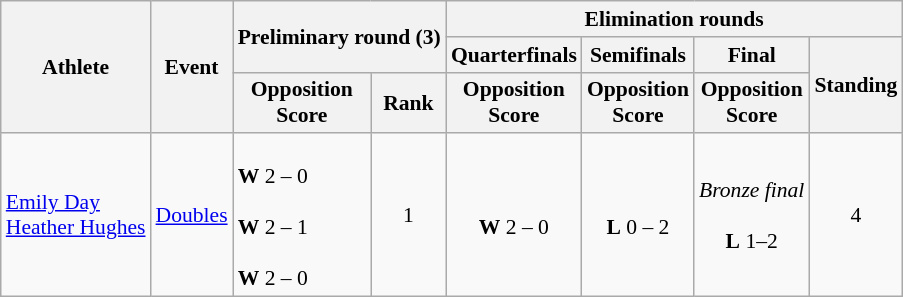<table class="wikitable" style="font-size:90%">
<tr>
<th rowspan=3>Athlete</th>
<th rowspan=3>Event</th>
<th rowspan=2 colspan=2>Preliminary round (3)</th>
<th colspan=4>Elimination rounds</th>
</tr>
<tr>
<th>Quarterfinals</th>
<th>Semifinals</th>
<th>Final</th>
<th rowspan=2>Standing</th>
</tr>
<tr>
<th>Opposition <br> Score</th>
<th>Rank</th>
<th>Opposition <br> Score</th>
<th>Opposition <br> Score</th>
<th>Opposition <br> Score</th>
</tr>
<tr align=center>
<td align=left><a href='#'>Emily Day</a><br><a href='#'>Heather Hughes</a></td>
<td align=left><a href='#'>Doubles</a></td>
<td align=left><br><strong>W</strong> 2 – 0 <br><br><strong>W</strong>  2 – 1 <br><br><strong>W</strong> 2 – 0</td>
<td>1</td>
<td><br><strong>W</strong> 2 – 0</td>
<td><br><strong>L</strong> 0 – 2</td>
<td><em>Bronze final</em><br><br><strong>L</strong> 1–2</td>
<td>4</td>
</tr>
</table>
